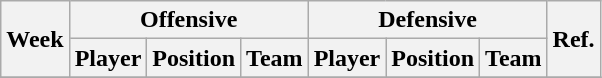<table class="wikitable plainrowheaders" style="text-align:center">
<tr>
<th scope="col" rowspan="2">Week</th>
<th scope="col" colspan="3">Offensive</th>
<th scope="col" colspan="3">Defensive</th>
<th rowspan="2">Ref.</th>
</tr>
<tr>
<th>Player</th>
<th>Position</th>
<th>Team</th>
<th>Player</th>
<th>Position</th>
<th>Team</th>
</tr>
<tr>
</tr>
</table>
